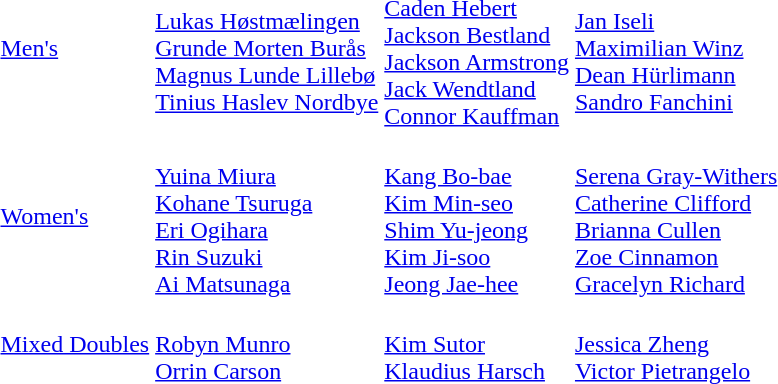<table>
<tr>
<td><a href='#'>Men's</a></td>
<td><strong></strong> <br> <a href='#'>Lukas Høstmælingen</a><br><a href='#'>Grunde Morten Burås</a><br><a href='#'>Magnus Lunde Lillebø</a><br><a href='#'>Tinius Haslev Nordbye</a></td>
<td><strong></strong> <br> <a href='#'>Caden Hebert</a><br><a href='#'>Jackson Bestland</a><br><a href='#'>Jackson Armstrong</a><br><a href='#'>Jack Wendtland</a><br><a href='#'>Connor Kauffman</a></td>
<td><strong></strong> <br> <a href='#'>Jan Iseli</a> <br> <a href='#'>Maximilian Winz</a><br> <a href='#'>Dean Hürlimann</a><br> <a href='#'>Sandro Fanchini</a></td>
</tr>
<tr>
<td><a href='#'>Women's</a></td>
<td><strong></strong> <br> <a href='#'>Yuina Miura</a> <br><a href='#'>Kohane Tsuruga</a><br><a href='#'>Eri Ogihara</a><br><a href='#'>Rin Suzuki</a><br><a href='#'>Ai Matsunaga</a></td>
<td><strong></strong> <br> <a href='#'>Kang Bo-bae</a><br><a href='#'>Kim Min-seo</a><br><a href='#'>Shim Yu-jeong</a><br><a href='#'>Kim Ji-soo</a><br><a href='#'>Jeong Jae-hee</a></td>
<td><strong></strong> <br> <a href='#'>Serena Gray-Withers</a><br><a href='#'>Catherine Clifford</a><br><a href='#'>Brianna Cullen</a><br><a href='#'>Zoe Cinnamon</a><br><a href='#'>Gracelyn Richard</a></td>
</tr>
<tr>
<td><a href='#'>Mixed Doubles</a></td>
<td><strong></strong> <br> <a href='#'>Robyn Munro</a> <br> <a href='#'>Orrin Carson</a></td>
<td><strong></strong> <br> <a href='#'>Kim Sutor</a> <br> <a href='#'>Klaudius Harsch</a></td>
<td><strong></strong> <br> <a href='#'>Jessica Zheng</a> <br> <a href='#'>Victor Pietrangelo</a></td>
</tr>
</table>
